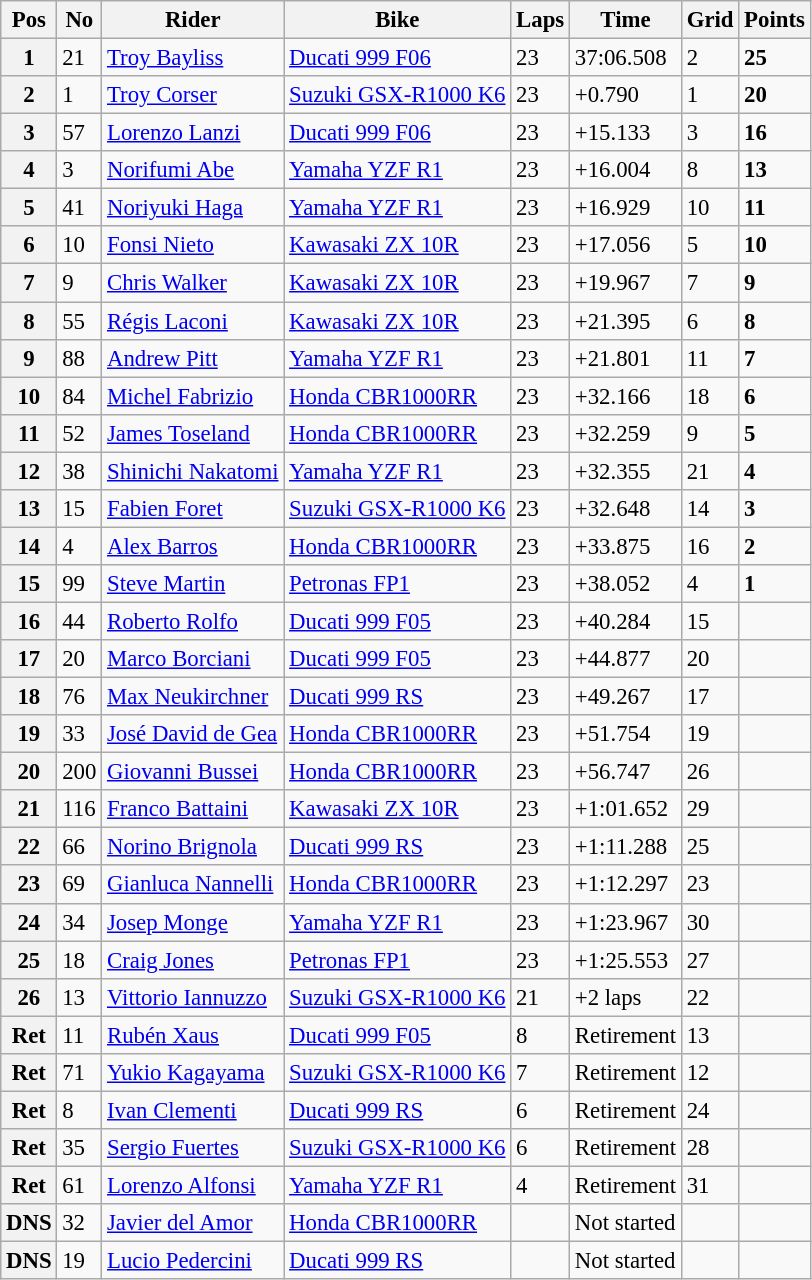<table class="wikitable" style="font-size: 95%;">
<tr>
<th>Pos</th>
<th>No</th>
<th>Rider</th>
<th>Bike</th>
<th>Laps</th>
<th>Time</th>
<th>Grid</th>
<th>Points</th>
</tr>
<tr>
<th>1</th>
<td>21</td>
<td> <a href='#'>Troy Bayliss</a></td>
<td><a href='#'>Ducati 999 F06</a></td>
<td>23</td>
<td>37:06.508</td>
<td>2</td>
<td><strong>25</strong></td>
</tr>
<tr>
<th>2</th>
<td>1</td>
<td> <a href='#'>Troy Corser</a></td>
<td><a href='#'>Suzuki GSX-R1000 K6</a></td>
<td>23</td>
<td>+0.790</td>
<td>1</td>
<td><strong>20</strong></td>
</tr>
<tr>
<th>3</th>
<td>57</td>
<td> <a href='#'>Lorenzo Lanzi</a></td>
<td><a href='#'>Ducati 999 F06</a></td>
<td>23</td>
<td>+15.133</td>
<td>3</td>
<td><strong>16</strong></td>
</tr>
<tr>
<th>4</th>
<td>3</td>
<td> <a href='#'>Norifumi Abe</a></td>
<td><a href='#'>Yamaha YZF R1</a></td>
<td>23</td>
<td>+16.004</td>
<td>8</td>
<td><strong>13</strong></td>
</tr>
<tr>
<th>5</th>
<td>41</td>
<td> <a href='#'>Noriyuki Haga</a></td>
<td><a href='#'>Yamaha YZF R1</a></td>
<td>23</td>
<td>+16.929</td>
<td>10</td>
<td><strong>11</strong></td>
</tr>
<tr>
<th>6</th>
<td>10</td>
<td> <a href='#'>Fonsi Nieto</a></td>
<td><a href='#'>Kawasaki ZX 10R</a></td>
<td>23</td>
<td>+17.056</td>
<td>5</td>
<td><strong>10</strong></td>
</tr>
<tr>
<th>7</th>
<td>9</td>
<td> <a href='#'>Chris Walker</a></td>
<td><a href='#'>Kawasaki ZX 10R</a></td>
<td>23</td>
<td>+19.967</td>
<td>7</td>
<td><strong>9</strong></td>
</tr>
<tr>
<th>8</th>
<td>55</td>
<td> <a href='#'>Régis Laconi</a></td>
<td><a href='#'>Kawasaki ZX 10R</a></td>
<td>23</td>
<td>+21.395</td>
<td>6</td>
<td><strong>8</strong></td>
</tr>
<tr>
<th>9</th>
<td>88</td>
<td> <a href='#'>Andrew Pitt</a></td>
<td><a href='#'>Yamaha YZF R1</a></td>
<td>23</td>
<td>+21.801</td>
<td>11</td>
<td><strong>7</strong></td>
</tr>
<tr>
<th>10</th>
<td>84</td>
<td> <a href='#'>Michel Fabrizio</a></td>
<td><a href='#'>Honda CBR1000RR</a></td>
<td>23</td>
<td>+32.166</td>
<td>18</td>
<td><strong>6</strong></td>
</tr>
<tr>
<th>11</th>
<td>52</td>
<td> <a href='#'>James Toseland</a></td>
<td><a href='#'>Honda CBR1000RR</a></td>
<td>23</td>
<td>+32.259</td>
<td>9</td>
<td><strong>5</strong></td>
</tr>
<tr>
<th>12</th>
<td>38</td>
<td> <a href='#'>Shinichi Nakatomi</a></td>
<td><a href='#'>Yamaha YZF R1</a></td>
<td>23</td>
<td>+32.355</td>
<td>21</td>
<td><strong>4</strong></td>
</tr>
<tr>
<th>13</th>
<td>15</td>
<td> <a href='#'>Fabien Foret</a></td>
<td><a href='#'>Suzuki GSX-R1000 K6</a></td>
<td>23</td>
<td>+32.648</td>
<td>14</td>
<td><strong>3</strong></td>
</tr>
<tr>
<th>14</th>
<td>4</td>
<td> <a href='#'>Alex Barros</a></td>
<td><a href='#'>Honda CBR1000RR</a></td>
<td>23</td>
<td>+33.875</td>
<td>16</td>
<td><strong>2</strong></td>
</tr>
<tr>
<th>15</th>
<td>99</td>
<td> <a href='#'>Steve Martin</a></td>
<td><a href='#'>Petronas FP1</a></td>
<td>23</td>
<td>+38.052</td>
<td>4</td>
<td><strong>1</strong></td>
</tr>
<tr>
<th>16</th>
<td>44</td>
<td> <a href='#'>Roberto Rolfo</a></td>
<td><a href='#'>Ducati 999 F05</a></td>
<td>23</td>
<td>+40.284</td>
<td>15</td>
<td></td>
</tr>
<tr>
<th>17</th>
<td>20</td>
<td> <a href='#'>Marco Borciani</a></td>
<td><a href='#'>Ducati 999 F05</a></td>
<td>23</td>
<td>+44.877</td>
<td>20</td>
<td></td>
</tr>
<tr>
<th>18</th>
<td>76</td>
<td> <a href='#'>Max Neukirchner</a></td>
<td><a href='#'>Ducati 999 RS</a></td>
<td>23</td>
<td>+49.267</td>
<td>17</td>
<td></td>
</tr>
<tr>
<th>19</th>
<td>33</td>
<td> <a href='#'>José David de Gea</a></td>
<td><a href='#'>Honda CBR1000RR</a></td>
<td>23</td>
<td>+51.754</td>
<td>19</td>
<td></td>
</tr>
<tr>
<th>20</th>
<td>200</td>
<td> <a href='#'>Giovanni Bussei</a></td>
<td><a href='#'>Honda CBR1000RR</a></td>
<td>23</td>
<td>+56.747</td>
<td>26</td>
<td></td>
</tr>
<tr>
<th>21</th>
<td>116</td>
<td> <a href='#'>Franco Battaini</a></td>
<td><a href='#'>Kawasaki ZX 10R</a></td>
<td>23</td>
<td>+1:01.652</td>
<td>29</td>
<td></td>
</tr>
<tr>
<th>22</th>
<td>66</td>
<td> <a href='#'>Norino Brignola</a></td>
<td><a href='#'>Ducati 999 RS</a></td>
<td>23</td>
<td>+1:11.288</td>
<td>25</td>
<td></td>
</tr>
<tr>
<th>23</th>
<td>69</td>
<td> <a href='#'>Gianluca Nannelli</a></td>
<td><a href='#'>Honda CBR1000RR</a></td>
<td>23</td>
<td>+1:12.297</td>
<td>23</td>
<td></td>
</tr>
<tr>
<th>24</th>
<td>34</td>
<td> <a href='#'>Josep Monge</a></td>
<td><a href='#'>Yamaha YZF R1</a></td>
<td>23</td>
<td>+1:23.967</td>
<td>30</td>
<td></td>
</tr>
<tr>
<th>25</th>
<td>18</td>
<td> <a href='#'>Craig Jones</a></td>
<td><a href='#'>Petronas FP1</a></td>
<td>23</td>
<td>+1:25.553</td>
<td>27</td>
<td></td>
</tr>
<tr>
<th>26</th>
<td>13</td>
<td> <a href='#'>Vittorio Iannuzzo</a></td>
<td><a href='#'>Suzuki GSX-R1000 K6</a></td>
<td>21</td>
<td>+2 laps</td>
<td>22</td>
<td></td>
</tr>
<tr>
<th>Ret</th>
<td>11</td>
<td> <a href='#'>Rubén Xaus</a></td>
<td><a href='#'>Ducati 999 F05</a></td>
<td>8</td>
<td>Retirement</td>
<td>13</td>
<td></td>
</tr>
<tr>
<th>Ret</th>
<td>71</td>
<td> <a href='#'>Yukio Kagayama</a></td>
<td><a href='#'>Suzuki GSX-R1000 K6</a></td>
<td>7</td>
<td>Retirement</td>
<td>12</td>
<td></td>
</tr>
<tr>
<th>Ret</th>
<td>8</td>
<td> <a href='#'>Ivan Clementi</a></td>
<td><a href='#'>Ducati 999 RS</a></td>
<td>6</td>
<td>Retirement</td>
<td>24</td>
<td></td>
</tr>
<tr>
<th>Ret</th>
<td>35</td>
<td> <a href='#'>Sergio Fuertes</a></td>
<td><a href='#'>Suzuki GSX-R1000 K6</a></td>
<td>6</td>
<td>Retirement</td>
<td>28</td>
<td></td>
</tr>
<tr>
<th>Ret</th>
<td>61</td>
<td> <a href='#'>Lorenzo Alfonsi</a></td>
<td><a href='#'>Yamaha YZF R1</a></td>
<td>4</td>
<td>Retirement</td>
<td>31</td>
<td></td>
</tr>
<tr>
<th>DNS</th>
<td>32</td>
<td> <a href='#'>Javier del Amor</a></td>
<td><a href='#'>Honda CBR1000RR</a></td>
<td></td>
<td>Not started</td>
<td></td>
<td></td>
</tr>
<tr>
<th>DNS</th>
<td>19</td>
<td> <a href='#'>Lucio Pedercini</a></td>
<td><a href='#'>Ducati 999 RS</a></td>
<td></td>
<td>Not started</td>
<td></td>
<td></td>
</tr>
</table>
